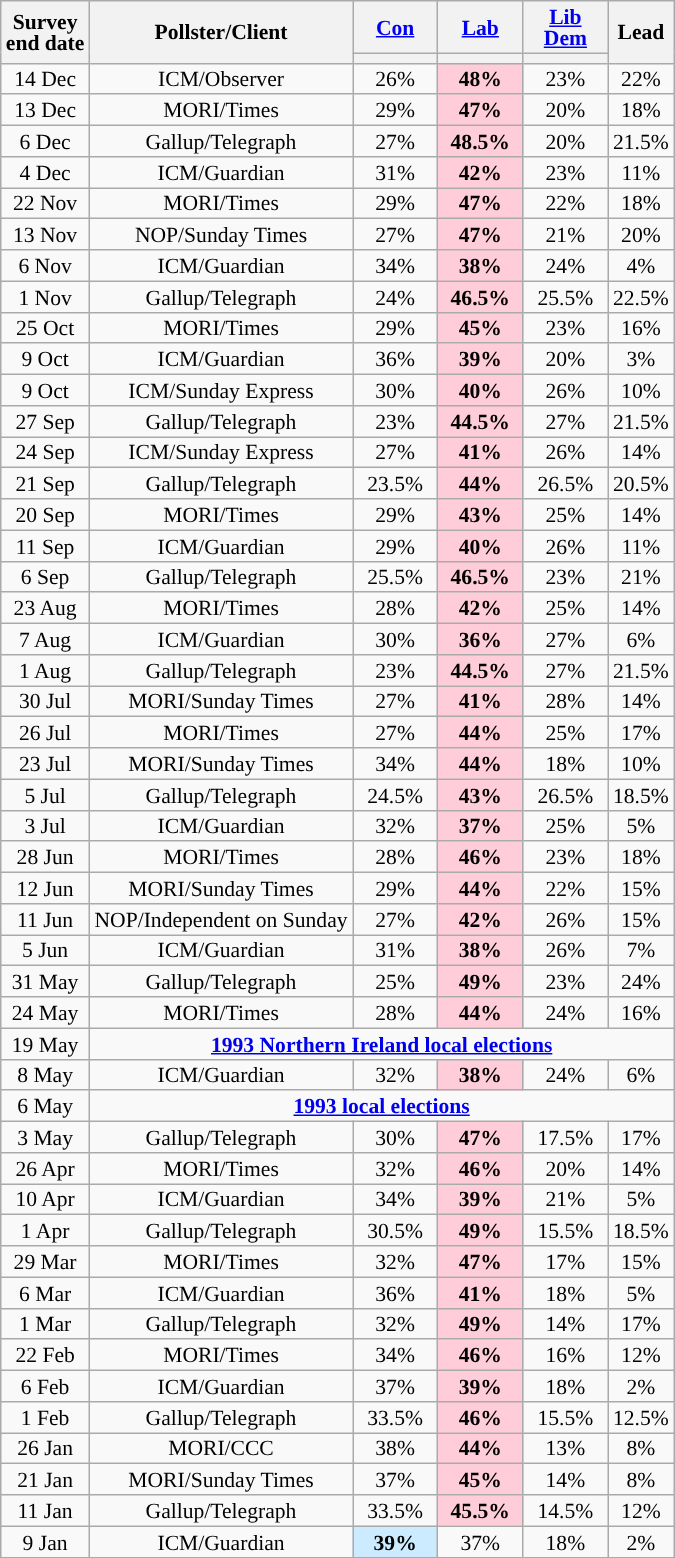<table class="wikitable sortable mw-datatable" style="text-align:center;font-size:90%;line-height:14px;">
<tr>
<th rowspan="2">Survey<br>end date</th>
<th rowspan="2">Pollster/Client</th>
<th class="unsortable" style="width:50px;"><a href='#'>Con</a></th>
<th class="unsortable" style="width:50px;"><a href='#'>Lab</a></th>
<th class="unsortable" style="width:50px;"><a href='#'>Lib Dem</a></th>
<th rowspan="2">Lead</th>
</tr>
<tr>
<th style="background:"></th>
<th style="background:"></th>
<th style="background:"></th>
</tr>
<tr>
<td>14 Dec</td>
<td>ICM/Observer</td>
<td>26%</td>
<td style="background:#FFCCDA;"><strong>48%</strong></td>
<td>23%</td>
<td style="background:">22%</td>
</tr>
<tr>
<td>13 Dec</td>
<td>MORI/Times</td>
<td>29%</td>
<td style="background:#FFCCDA;"><strong>47%</strong></td>
<td>20%</td>
<td style="background:">18%</td>
</tr>
<tr>
<td>6 Dec</td>
<td>Gallup/Telegraph</td>
<td>27%</td>
<td style="background:#FFCCDA;"><strong>48.5%</strong></td>
<td>20%</td>
<td style="background:">21.5%</td>
</tr>
<tr>
<td>4 Dec</td>
<td>ICM/Guardian</td>
<td>31%</td>
<td style="background:#FFCCDA;"><strong>42%</strong></td>
<td>23%</td>
<td style="background:">11%</td>
</tr>
<tr>
<td>22 Nov</td>
<td>MORI/Times</td>
<td>29%</td>
<td style="background:#FFCCDA;"><strong>47%</strong></td>
<td>22%</td>
<td style="background:">18%</td>
</tr>
<tr>
<td>13 Nov</td>
<td>NOP/Sunday Times</td>
<td>27%</td>
<td style="background:#FFCCDA;"><strong>47%</strong></td>
<td>21%</td>
<td style="background:">20%</td>
</tr>
<tr>
<td>6 Nov</td>
<td>ICM/Guardian</td>
<td>34%</td>
<td style="background:#FFCCDA;"><strong>38%</strong></td>
<td>24%</td>
<td style="background:">4%</td>
</tr>
<tr>
<td>1 Nov</td>
<td>Gallup/Telegraph</td>
<td>24%</td>
<td style="background:#FFCCDA;"><strong>46.5%</strong></td>
<td>25.5%</td>
<td style="background:">22.5%</td>
</tr>
<tr>
<td>25 Oct</td>
<td>MORI/Times</td>
<td>29%</td>
<td style="background:#FFCCDA;"><strong>45%</strong></td>
<td>23%</td>
<td style="background:">16%</td>
</tr>
<tr>
<td>9 Oct</td>
<td>ICM/Guardian</td>
<td>36%</td>
<td style="background:#FFCCDA;"><strong>39%</strong></td>
<td>20%</td>
<td style="background:">3%</td>
</tr>
<tr>
<td>9 Oct</td>
<td>ICM/Sunday Express</td>
<td>30%</td>
<td style="background:#FFCCDA;"><strong>40%</strong></td>
<td>26%</td>
<td style="background:">10%</td>
</tr>
<tr>
<td>27 Sep</td>
<td>Gallup/Telegraph</td>
<td>23%</td>
<td style="background:#FFCCDA;"><strong>44.5%</strong></td>
<td>27%</td>
<td style="background:">21.5%</td>
</tr>
<tr>
<td>24 Sep</td>
<td>ICM/Sunday Express</td>
<td>27%</td>
<td style="background:#FFCCDA;"><strong>41%</strong></td>
<td>26%</td>
<td style="background:">14%</td>
</tr>
<tr>
<td>21 Sep</td>
<td>Gallup/Telegraph</td>
<td>23.5%</td>
<td style="background:#FFCCDA;"><strong>44%</strong></td>
<td>26.5%</td>
<td style="background:">20.5%</td>
</tr>
<tr>
<td>20 Sep</td>
<td>MORI/Times</td>
<td>29%</td>
<td style="background:#FFCCDA;"><strong>43%</strong></td>
<td>25%</td>
<td style="background:">14%</td>
</tr>
<tr>
<td>11 Sep</td>
<td>ICM/Guardian</td>
<td>29%</td>
<td style="background:#FFCCDA;"><strong>40%</strong></td>
<td>26%</td>
<td style="background:">11%</td>
</tr>
<tr>
<td>6 Sep</td>
<td>Gallup/Telegraph</td>
<td>25.5%</td>
<td style="background:#FFCCDA;"><strong>46.5%</strong></td>
<td>23%</td>
<td style="background:">21%</td>
</tr>
<tr>
<td>23 Aug</td>
<td>MORI/Times</td>
<td>28%</td>
<td style="background:#FFCCDA;"><strong>42%</strong></td>
<td>25%</td>
<td style="background:">14%</td>
</tr>
<tr>
<td>7 Aug</td>
<td>ICM/Guardian</td>
<td>30%</td>
<td style="background:#FFCCDA;"><strong>36%</strong></td>
<td>27%</td>
<td style="background:">6%</td>
</tr>
<tr>
<td>1 Aug</td>
<td>Gallup/Telegraph</td>
<td>23%</td>
<td style="background:#FFCCDA;"><strong>44.5%</strong></td>
<td>27%</td>
<td style="background:">21.5%</td>
</tr>
<tr>
<td>30 Jul</td>
<td>MORI/Sunday Times</td>
<td>27%</td>
<td style="background:#FFCCDA;"><strong>41%</strong></td>
<td>28%</td>
<td style="background:">14%</td>
</tr>
<tr>
<td>26 Jul</td>
<td>MORI/Times</td>
<td>27%</td>
<td style="background:#FFCCDA;"><strong>44%</strong></td>
<td>25%</td>
<td style="background:">17%</td>
</tr>
<tr>
<td>23 Jul</td>
<td>MORI/Sunday Times</td>
<td>34%</td>
<td style="background:#FFCCDA;"><strong>44%</strong></td>
<td>18%</td>
<td style="background:">10%</td>
</tr>
<tr>
<td>5 Jul</td>
<td>Gallup/Telegraph</td>
<td>24.5%</td>
<td style="background:#FFCCDA;"><strong>43%</strong></td>
<td>26.5%</td>
<td style="background:">18.5%</td>
</tr>
<tr>
<td>3 Jul</td>
<td>ICM/Guardian</td>
<td>32%</td>
<td style="background:#FFCCDA;"><strong>37%</strong></td>
<td>25%</td>
<td style="background:">5%</td>
</tr>
<tr>
<td>28 Jun</td>
<td>MORI/Times</td>
<td>28%</td>
<td style="background:#FFCCDA;"><strong>46%</strong></td>
<td>23%</td>
<td style="background:">18%</td>
</tr>
<tr>
<td>12 Jun</td>
<td>MORI/Sunday Times</td>
<td>29%</td>
<td style="background:#FFCCDA;"><strong>44%</strong></td>
<td>22%</td>
<td style="background:">15%</td>
</tr>
<tr>
<td>11 Jun</td>
<td>NOP/Independent on Sunday</td>
<td>27%</td>
<td style="background:#FFCCDA;"><strong>42%</strong></td>
<td>26%</td>
<td style="background:">15%</td>
</tr>
<tr>
<td>5 Jun</td>
<td>ICM/Guardian</td>
<td>31%</td>
<td style="background:#FFCCDA;"><strong>38%</strong></td>
<td>26%</td>
<td style="background:">7%</td>
</tr>
<tr>
<td>31 May</td>
<td>Gallup/Telegraph</td>
<td>25%</td>
<td style="background:#FFCCDA;"><strong>49%</strong></td>
<td>23%</td>
<td style="background:">24%</td>
</tr>
<tr>
<td>24 May</td>
<td>MORI/Times</td>
<td>28%</td>
<td style="background:#FFCCDA;"><strong>44%</strong></td>
<td>24%</td>
<td style="background:">16%</td>
</tr>
<tr>
<td>19 May</td>
<td colspan="5"><strong><a href='#'>1993 Northern Ireland local elections</a></strong></td>
</tr>
<tr>
<td>8 May</td>
<td>ICM/Guardian</td>
<td>32%</td>
<td style="background:#FFCCDA;"><strong>38%</strong></td>
<td>24%</td>
<td style="background:">6%</td>
</tr>
<tr>
<td>6 May</td>
<td colspan="5"><strong><a href='#'>1993 local elections</a></strong></td>
</tr>
<tr>
<td>3 May</td>
<td>Gallup/Telegraph</td>
<td>30%</td>
<td style="background:#FFCCDA;"><strong>47%</strong></td>
<td>17.5%</td>
<td style="background:">17%</td>
</tr>
<tr>
<td>26 Apr</td>
<td>MORI/Times</td>
<td>32%</td>
<td style="background:#FFCCDA;"><strong>46%</strong></td>
<td>20%</td>
<td style="background:">14%</td>
</tr>
<tr>
<td>10 Apr</td>
<td>ICM/Guardian</td>
<td>34%</td>
<td style="background:#FFCCDA;"><strong>39%</strong></td>
<td>21%</td>
<td style="background:">5%</td>
</tr>
<tr>
<td>1 Apr</td>
<td>Gallup/Telegraph</td>
<td>30.5%</td>
<td style="background:#FFCCDA;"><strong>49%</strong></td>
<td>15.5%</td>
<td style="background:">18.5%</td>
</tr>
<tr>
<td>29 Mar</td>
<td>MORI/Times</td>
<td>32%</td>
<td style="background:#FFCCDA;"><strong>47%</strong></td>
<td>17%</td>
<td style="background:">15%</td>
</tr>
<tr>
<td>6 Mar</td>
<td>ICM/Guardian</td>
<td>36%</td>
<td style="background:#FFCCDA;"><strong>41%</strong></td>
<td>18%</td>
<td style="background:">5%</td>
</tr>
<tr>
<td>1 Mar</td>
<td>Gallup/Telegraph</td>
<td>32%</td>
<td style="background:#FFCCDA;"><strong>49%</strong></td>
<td>14%</td>
<td style="background:">17%</td>
</tr>
<tr>
<td>22 Feb</td>
<td>MORI/Times</td>
<td>34%</td>
<td style="background:#FFCCDA;"><strong>46%</strong></td>
<td>16%</td>
<td style="background:">12%</td>
</tr>
<tr>
<td>6 Feb</td>
<td>ICM/Guardian</td>
<td>37%</td>
<td style="background:#FFCCDA;"><strong>39%</strong></td>
<td>18%</td>
<td style="background:">2%</td>
</tr>
<tr>
<td>1 Feb</td>
<td>Gallup/Telegraph</td>
<td>33.5%</td>
<td style="background:#FFCCDA;"><strong>46%</strong></td>
<td>15.5%</td>
<td style="background:">12.5%</td>
</tr>
<tr>
<td>26 Jan</td>
<td>MORI/CCC</td>
<td>38%</td>
<td style="background:#FFCCDA;"><strong>44%</strong></td>
<td>13%</td>
<td style="background:">8%</td>
</tr>
<tr>
<td>21 Jan</td>
<td>MORI/Sunday Times</td>
<td>37%</td>
<td style="background:#FFCCDA;"><strong>45%</strong></td>
<td>14%</td>
<td style="background:">8%</td>
</tr>
<tr>
<td>11 Jan</td>
<td>Gallup/Telegraph</td>
<td>33.5%</td>
<td style="background:#FFCCDA;"><strong>45.5%</strong></td>
<td>14.5%</td>
<td style="background:">12%</td>
</tr>
<tr>
<td>9 Jan</td>
<td>ICM/Guardian</td>
<td style="background:#CCEBFF;"><strong>39%</strong></td>
<td>37%</td>
<td>18%</td>
<td style="background:">2%</td>
</tr>
</table>
